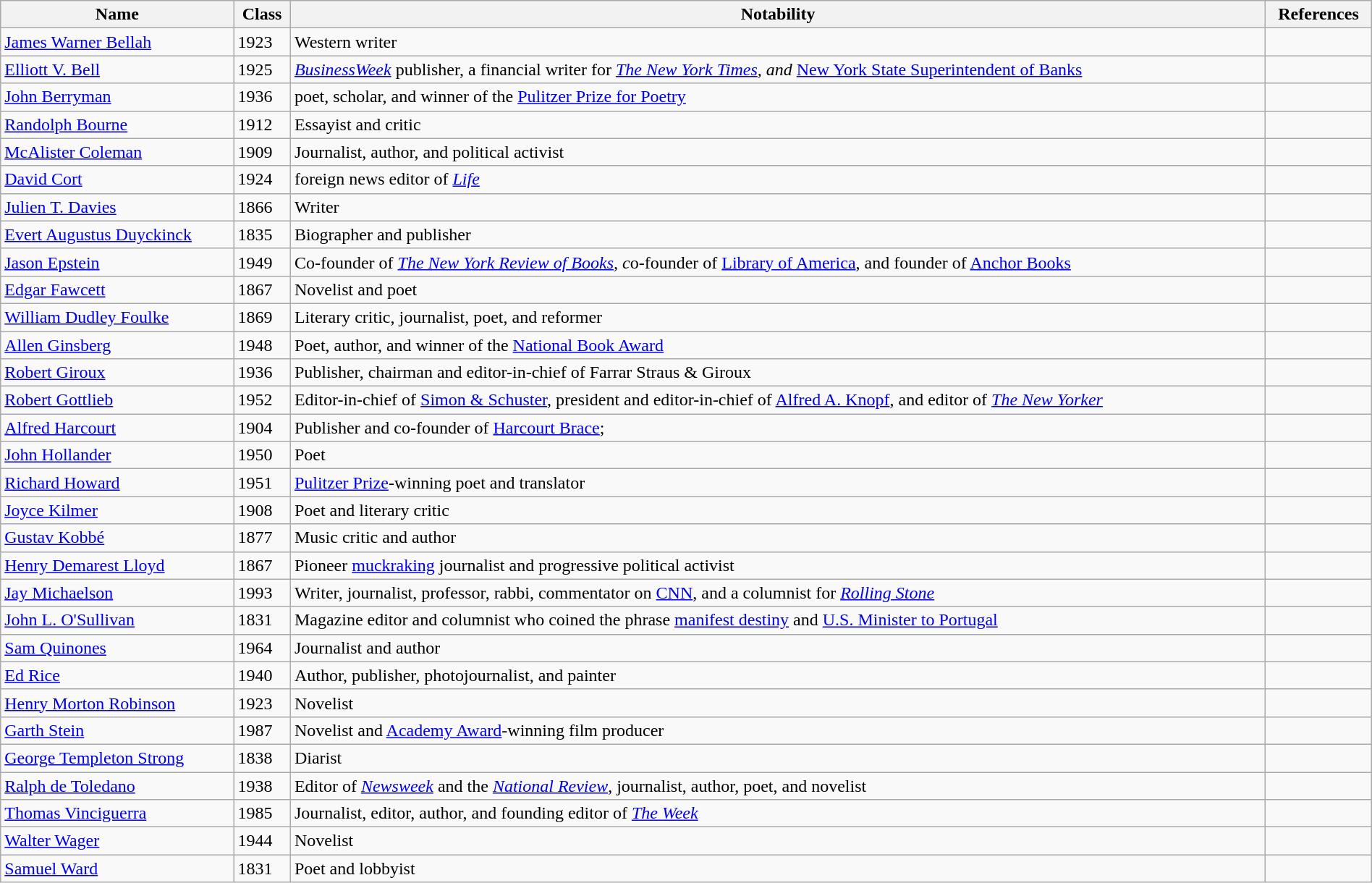<table class="wikitable sortable" style="width:100%;">
<tr>
<th>Name</th>
<th>Class</th>
<th>Notability</th>
<th>References</th>
</tr>
<tr>
<td><a href='#'>James Warner Bellah</a></td>
<td>1923</td>
<td>Western writer</td>
<td></td>
</tr>
<tr>
<td><a href='#'>Elliott V. Bell</a></td>
<td>1925</td>
<td><em><a href='#'>BusinessWeek</a></em> publisher, a financial writer for <em><a href='#'>The New York Times</a>, and</em> <a href='#'>New York State Superintendent of Banks</a></td>
<td></td>
</tr>
<tr>
<td><a href='#'>John Berryman</a></td>
<td>1936</td>
<td>poet, scholar, and winner of the <a href='#'>Pulitzer Prize for Poetry</a></td>
<td></td>
</tr>
<tr>
<td><a href='#'>Randolph Bourne</a></td>
<td>1912</td>
<td>Essayist and critic</td>
<td></td>
</tr>
<tr>
<td><a href='#'>McAlister Coleman</a></td>
<td>1909</td>
<td>Journalist, author, and political activist</td>
<td></td>
</tr>
<tr>
<td><a href='#'>David Cort</a></td>
<td>1924</td>
<td>foreign news editor of <em><a href='#'>Life</a></em></td>
<td></td>
</tr>
<tr>
<td><a href='#'>Julien T. Davies</a></td>
<td>1866</td>
<td>Writer</td>
<td></td>
</tr>
<tr>
<td><a href='#'>Evert Augustus Duyckinck</a></td>
<td>1835</td>
<td>Biographer and publisher</td>
<td></td>
</tr>
<tr>
<td><a href='#'>Jason Epstein</a></td>
<td>1949</td>
<td>Co-founder of <em><a href='#'>The New York Review of Books</a>, c</em>o-founder of <a href='#'>Library of America</a>, and founder of <a href='#'>Anchor Books</a></td>
<td></td>
</tr>
<tr>
<td><a href='#'>Edgar Fawcett</a></td>
<td>1867</td>
<td>Novelist and poet</td>
<td></td>
</tr>
<tr>
<td><a href='#'>William Dudley Foulke</a></td>
<td>1869</td>
<td>Literary critic, journalist, poet, and reformer</td>
<td></td>
</tr>
<tr>
<td><a href='#'>Allen Ginsberg</a></td>
<td>1948</td>
<td>Poet, author, and winner of the <a href='#'>National Book Award</a></td>
<td></td>
</tr>
<tr>
<td><a href='#'>Robert Giroux</a></td>
<td>1936</td>
<td>Publisher, chairman and editor-in-chief of Farrar Straus & Giroux</td>
<td></td>
</tr>
<tr>
<td><a href='#'>Robert Gottlieb</a></td>
<td>1952</td>
<td>Editor-in-chief of <a href='#'>Simon & Schuster</a>, president and editor-in-chief of <a href='#'>Alfred A. Knopf</a>, and editor of <em><a href='#'>The New Yorker</a></em></td>
<td></td>
</tr>
<tr>
<td><a href='#'>Alfred Harcourt</a></td>
<td>1904</td>
<td>Publisher and co-founder of <a href='#'>Harcourt Brace</a>;</td>
<td></td>
</tr>
<tr>
<td><a href='#'>John Hollander</a></td>
<td>1950</td>
<td>Poet</td>
<td></td>
</tr>
<tr>
<td><a href='#'>Richard Howard</a></td>
<td>1951</td>
<td><a href='#'>Pulitzer Prize</a>-winning poet and translator</td>
<td></td>
</tr>
<tr>
<td><a href='#'>Joyce Kilmer</a></td>
<td>1908</td>
<td>Poet and literary critic</td>
<td></td>
</tr>
<tr>
<td><a href='#'>Gustav Kobbé</a></td>
<td>1877</td>
<td>Music critic and author</td>
<td></td>
</tr>
<tr>
<td><a href='#'>Henry Demarest Lloyd</a></td>
<td>1867</td>
<td>Pioneer <a href='#'>muckraking</a> journalist and progressive political activist</td>
<td></td>
</tr>
<tr>
<td><a href='#'>Jay Michaelson</a></td>
<td>1993</td>
<td>Writer, journalist, professor, rabbi, commentator on <a href='#'>CNN</a>, and a columnist for <em><a href='#'>Rolling Stone</a></em></td>
<td></td>
</tr>
<tr>
<td><a href='#'>John L. O'Sullivan</a></td>
<td>1831</td>
<td>Magazine editor and columnist who coined the phrase <a href='#'>manifest destiny</a> and <a href='#'>U.S. Minister to Portugal</a></td>
<td></td>
</tr>
<tr>
<td><a href='#'>Sam Quinones</a></td>
<td>1964</td>
<td>Journalist and author</td>
<td></td>
</tr>
<tr>
<td><a href='#'>Ed Rice</a></td>
<td>1940</td>
<td>Author, publisher, photojournalist, and painter</td>
<td></td>
</tr>
<tr>
<td><a href='#'>Henry Morton Robinson</a></td>
<td>1923</td>
<td>Novelist</td>
<td></td>
</tr>
<tr>
<td><a href='#'>Garth Stein</a></td>
<td>1987</td>
<td>Novelist and <a href='#'>Academy Award</a>-winning film producer</td>
<td></td>
</tr>
<tr>
<td><a href='#'>George Templeton Strong</a></td>
<td>1838</td>
<td>Diarist</td>
<td></td>
</tr>
<tr>
<td><a href='#'>Ralph de Toledano</a></td>
<td>1938</td>
<td>Editor of <em><a href='#'>Newsweek</a></em> and the <em><a href='#'>National Review</a></em>, journalist, author, poet, and novelist</td>
<td></td>
</tr>
<tr>
<td><a href='#'>Thomas Vinciguerra</a></td>
<td>1985</td>
<td>Journalist, editor, author, and founding editor of <em><a href='#'>The Week</a></em></td>
<td></td>
</tr>
<tr>
<td><a href='#'>Walter Wager</a></td>
<td>1944</td>
<td>Novelist</td>
<td></td>
</tr>
<tr>
<td><a href='#'>Samuel Ward</a></td>
<td>1831</td>
<td>Poet and lobbyist</td>
<td></td>
</tr>
</table>
